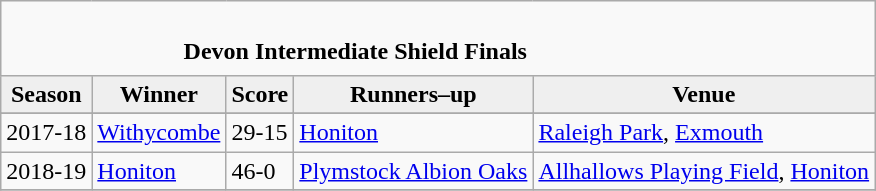<table class="wikitable" style="text-align: left;">
<tr>
<td colspan="5" cellpadding="0" cellspacing="0"><br><table border="0" style="width:100%;" cellpadding="0" cellspacing="0">
<tr>
<td style="width:20%; border:0;"></td>
<td style="border:0;"><strong>Devon Intermediate Shield Finals</strong></td>
<td style="width:20%; border:0;"></td>
</tr>
</table>
</td>
</tr>
<tr>
<th style="background:#efefef;">Season</th>
<th style="background:#efefef">Winner</th>
<th style="background:#efefef">Score</th>
<th style="background:#efefef;">Runners–up</th>
<th style="background:#efefef;">Venue</th>
</tr>
<tr align=left>
</tr>
<tr>
<td>2017-18</td>
<td><a href='#'>Withycombe</a></td>
<td>29-15</td>
<td><a href='#'>Honiton</a></td>
<td><a href='#'>Raleigh Park</a>, <a href='#'>Exmouth</a></td>
</tr>
<tr>
<td>2018-19</td>
<td><a href='#'>Honiton</a></td>
<td>46-0</td>
<td><a href='#'>Plymstock Albion Oaks</a></td>
<td><a href='#'>Allhallows Playing Field</a>, <a href='#'>Honiton</a></td>
</tr>
<tr>
</tr>
</table>
